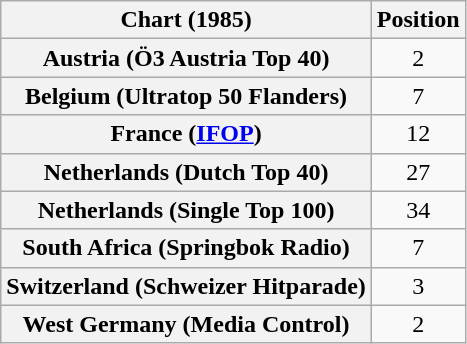<table class="wikitable sortable plainrowheaders" style="text-align:center">
<tr>
<th scope="col">Chart (1985)</th>
<th scope="col">Position</th>
</tr>
<tr>
<th scope="row">Austria (Ö3 Austria Top 40)</th>
<td>2</td>
</tr>
<tr>
<th scope="row">Belgium (Ultratop 50 Flanders)</th>
<td>7</td>
</tr>
<tr>
<th scope="row">France (<a href='#'>IFOP</a>)</th>
<td>12</td>
</tr>
<tr>
<th scope="row">Netherlands (Dutch Top 40)</th>
<td>27</td>
</tr>
<tr>
<th scope="row">Netherlands (Single Top 100)</th>
<td>34</td>
</tr>
<tr>
<th scope="row">South Africa (Springbok Radio)</th>
<td>7</td>
</tr>
<tr>
<th scope="row">Switzerland (Schweizer Hitparade)</th>
<td>3</td>
</tr>
<tr>
<th scope="row">West Germany (Media Control)</th>
<td>2</td>
</tr>
</table>
